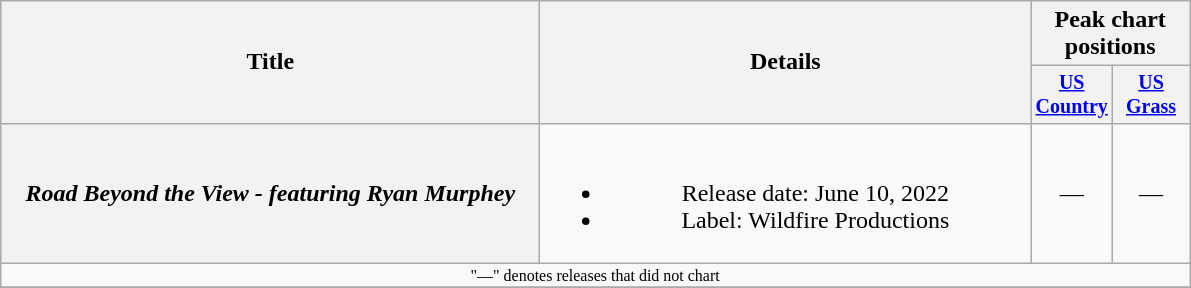<table class="wikitable plainrowheaders" style="text-align:center;">
<tr>
<th rowspan="2" style="width:22em;">Title</th>
<th rowspan="2" style="width:20em;">Details</th>
<th colspan="2">Peak chart<br>positions</th>
</tr>
<tr style="font-size:smaller;">
<th style="width:45px;"><a href='#'>US Country</a></th>
<th style="width:45px;"><a href='#'>US Grass</a></th>
</tr>
<tr>
<th scope="row"><em>Road Beyond the View - featuring Ryan Murphey</em></th>
<td><br><ul><li>Release date: June 10, 2022</li><li>Label: Wildfire Productions</li></ul></td>
<td>—</td>
<td>—</td>
</tr>
<tr>
<td colspan="4" style="font-size: 8pt">"—" denotes releases that did not chart</td>
</tr>
<tr>
</tr>
</table>
